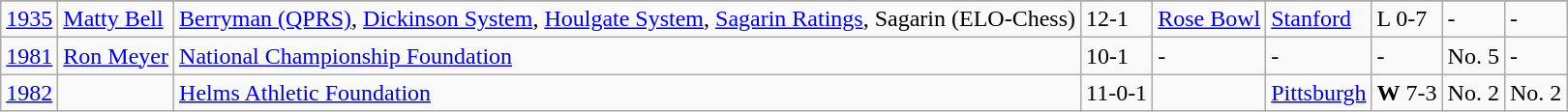<table class="wikitable">
<tr>
</tr>
<tr>
<td><a href='#'>1935</a></td>
<td><a href='#'>Matty Bell</a></td>
<td><a href='#'>Berryman (QPRS)</a>, <a href='#'>Dickinson System</a>, <a href='#'>Houlgate System</a>, <a href='#'>Sagarin Ratings</a>, Sagarin (ELO-Chess)</td>
<td>12-1</td>
<td><a href='#'>Rose Bowl</a></td>
<td><a href='#'>Stanford</a></td>
<td>L 0-7</td>
<td>-</td>
<td>-</td>
</tr>
<tr>
<td><a href='#'>1981</a></td>
<td><a href='#'>Ron Meyer</a></td>
<td><a href='#'>National Championship Foundation</a></td>
<td>10-1</td>
<td>-</td>
<td>-</td>
<td>-</td>
<td>No. 5</td>
<td>-</td>
</tr>
<tr>
<td><a href='#'>1982</a></td>
<td></td>
<td><a href='#'>Helms Athletic Foundation</a></td>
<td>11-0-1</td>
<td></td>
<td><a href='#'>Pittsburgh</a></td>
<td><strong>W</strong> 7-3</td>
<td>No. 2</td>
<td>No. 2</td>
</tr>
</table>
